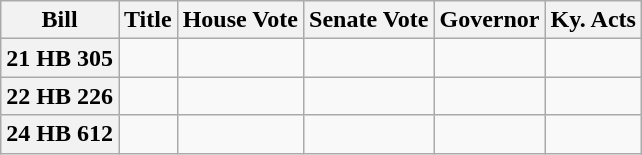<table class="wikitable plainrowheaders">
<tr>
<th scope=col>Bill</th>
<th scope=col>Title</th>
<th scope=col>House Vote</th>
<th scope=col>Senate Vote</th>
<th scope=col>Governor</th>
<th scope=col>Ky. Acts</th>
</tr>
<tr>
<th scope=row>21 HB 305</th>
<td></td>
<td></td>
<td></td>
<td></td>
<td></td>
</tr>
<tr>
<th scope=row>22 HB 226</th>
<td></td>
<td></td>
<td></td>
<td></td>
<td></td>
</tr>
<tr>
<th scope=row>24 HB 612</th>
<td></td>
<td></td>
<td></td>
<td></td>
<td></td>
</tr>
</table>
